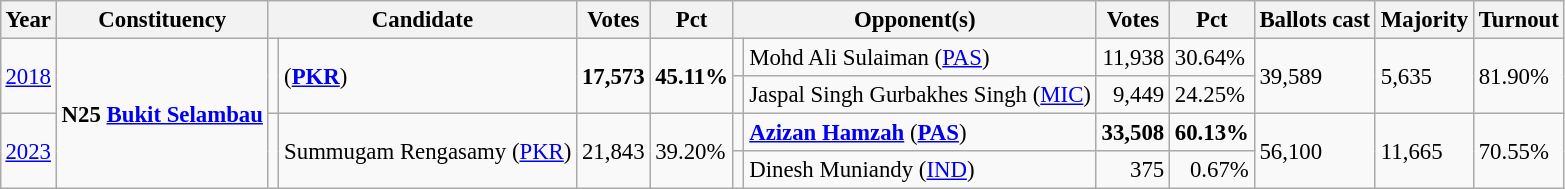<table class="wikitable" style="margin:0.5em ; font-size:95%">
<tr>
<th>Year</th>
<th>Constituency</th>
<th colspan=2>Candidate</th>
<th>Votes</th>
<th>Pct</th>
<th colspan=2>Opponent(s)</th>
<th>Votes</th>
<th>Pct</th>
<th>Ballots cast</th>
<th>Majority</th>
<th>Turnout</th>
</tr>
<tr>
<td rowspan=2><a href='#'>2018</a></td>
<td rowspan=4><strong>N25 <a href='#'>Bukit Selambau</a></strong></td>
<td rowspan=2 ></td>
<td rowspan=2> (<a href='#'><strong>PKR</strong></a>)</td>
<td rowspan=2 style="text-align:right;"><strong>17,573</strong></td>
<td rowspan=2><strong>45.11%</strong></td>
<td></td>
<td>Mohd Ali Sulaiman (<a href='#'>PAS</a>)</td>
<td style="text-align:right;">11,938</td>
<td>30.64%</td>
<td rowspan=2>39,589</td>
<td rowspan=2>5,635</td>
<td rowspan=2>81.90%</td>
</tr>
<tr>
<td></td>
<td>Jaspal Singh Gurbakhes Singh (<a href='#'>MIC</a>)</td>
<td style="text-align:right;">9,449</td>
<td>24.25%</td>
</tr>
<tr>
<td rowspan=2><a href='#'>2023</a></td>
<td rowspan=2 ></td>
<td rowspan=2>Summugam Rengasamy (<a href='#'>PKR</a>)</td>
<td rowspan=2 style="text-align:right;">21,843</td>
<td rowspan=2>39.20%</td>
<td bgcolor=></td>
<td><strong><a href='#'>Azizan Hamzah</a></strong> (<a href='#'><strong>PAS</strong></a>)</td>
<td style="text-align:right;"><strong>33,508</strong></td>
<td><strong>60.13%</strong></td>
<td rowspan=2>56,100</td>
<td rowspan=2>11,665</td>
<td rowspan=2>70.55%</td>
</tr>
<tr>
<td></td>
<td>Dinesh Muniandy (<a href='#'>IND</a>)</td>
<td style="text-align:right;">375</td>
<td style="text-align:right;">0.67%</td>
</tr>
</table>
